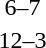<table style="text-align:center">
<tr>
<th width=200></th>
<th width=100></th>
<th width=200></th>
</tr>
<tr>
<td align=right></td>
<td>6–7</td>
<td align=left><strong></strong></td>
</tr>
<tr>
<td align=right><strong></strong></td>
<td>12–3</td>
<td align=left></td>
</tr>
</table>
